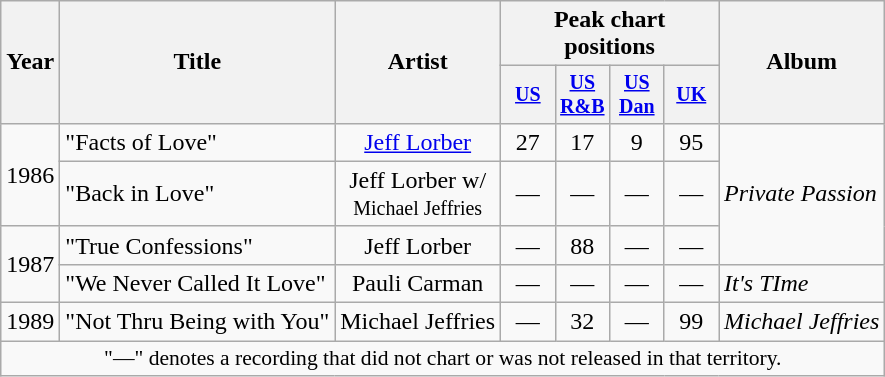<table class="wikitable" style="text-align:center;">
<tr>
<th rowspan="2">Year</th>
<th rowspan="2">Title</th>
<th rowspan="2">Artist</th>
<th colspan="4">Peak chart positions</th>
<th rowspan="2">Album</th>
</tr>
<tr style="font-size:smaller;">
<th width="30"><a href='#'>US</a><br></th>
<th width="30"><a href='#'>US<br>R&B</a><br></th>
<th width="30"><a href='#'>US<br>Dan</a><br></th>
<th width="30"><a href='#'>UK</a><br></th>
</tr>
<tr>
<td rowspan="2">1986</td>
<td align="left">"Facts of Love"</td>
<td><a href='#'>Jeff Lorber</a></td>
<td>27</td>
<td>17</td>
<td>9</td>
<td>95</td>
<td align="left" rowspan="3"><em>Private Passion</em></td>
</tr>
<tr>
<td align="left">"Back in Love"</td>
<td>Jeff Lorber w/<br><small>Michael Jeffries</small></td>
<td>—</td>
<td>—</td>
<td>—</td>
<td>—</td>
</tr>
<tr>
<td rowspan="2">1987</td>
<td align="left">"True Confessions"</td>
<td>Jeff Lorber</td>
<td>—</td>
<td>88</td>
<td>—</td>
<td>—</td>
</tr>
<tr>
<td align="left">"We Never Called It Love"</td>
<td>Pauli Carman</td>
<td>—</td>
<td>—</td>
<td>—</td>
<td>—</td>
<td align="left"><em>It's TIme</em></td>
</tr>
<tr>
<td rowspan="1">1989</td>
<td align="left">"Not Thru Being with You"</td>
<td>Michael Jeffries</td>
<td>—</td>
<td>32</td>
<td>—</td>
<td>99</td>
<td align="left"><em>Michael Jeffries</em></td>
</tr>
<tr>
<td colspan="15" style="font-size:90%">"—" denotes a recording that did not chart or was not released in that territory.</td>
</tr>
</table>
